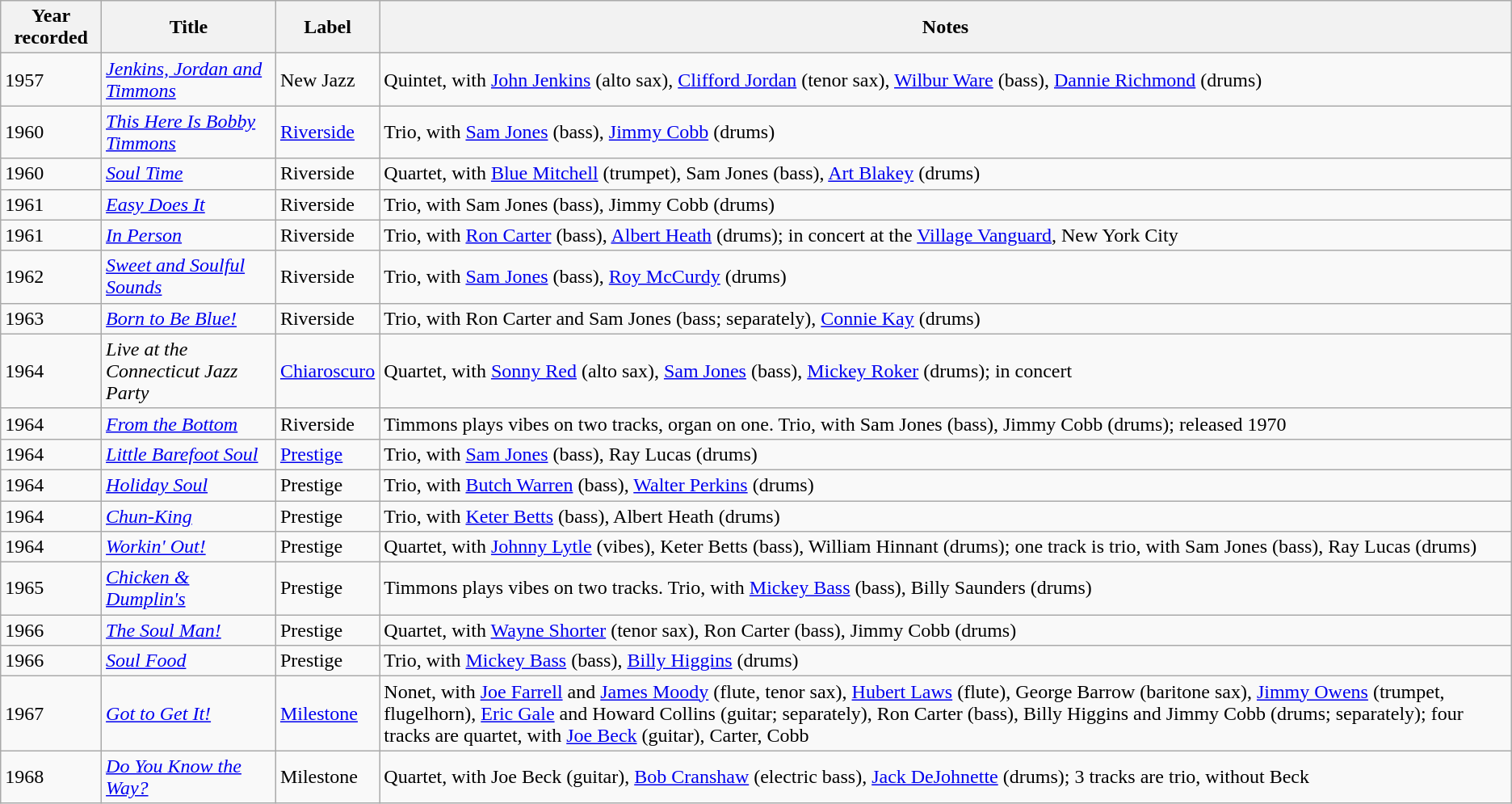<table class="wikitable sortable">
<tr>
<th>Year recorded</th>
<th>Title</th>
<th>Label</th>
<th>Notes</th>
</tr>
<tr>
<td>1957</td>
<td><em><a href='#'>Jenkins, Jordan and Timmons</a></em></td>
<td>New Jazz</td>
<td>Quintet, with <a href='#'>John Jenkins</a> (alto sax), <a href='#'>Clifford Jordan</a> (tenor sax), <a href='#'>Wilbur Ware</a> (bass), <a href='#'>Dannie Richmond</a> (drums)</td>
</tr>
<tr>
<td>1960</td>
<td><em><a href='#'>This Here Is Bobby Timmons</a></em></td>
<td><a href='#'>Riverside</a></td>
<td>Trio, with <a href='#'>Sam Jones</a> (bass), <a href='#'>Jimmy Cobb</a> (drums)</td>
</tr>
<tr>
<td>1960</td>
<td><em><a href='#'>Soul Time</a></em></td>
<td>Riverside</td>
<td>Quartet, with <a href='#'>Blue Mitchell</a> (trumpet), Sam Jones (bass), <a href='#'>Art Blakey</a> (drums)</td>
</tr>
<tr>
<td>1961</td>
<td><em><a href='#'>Easy Does It</a></em></td>
<td>Riverside</td>
<td>Trio, with Sam Jones (bass), Jimmy Cobb (drums)</td>
</tr>
<tr>
<td>1961</td>
<td><em><a href='#'>In Person</a></em></td>
<td>Riverside</td>
<td>Trio, with <a href='#'>Ron Carter</a> (bass), <a href='#'>Albert Heath</a> (drums); in concert at the <a href='#'>Village Vanguard</a>, New York City</td>
</tr>
<tr>
<td>1962</td>
<td><em><a href='#'>Sweet and Soulful Sounds</a></em></td>
<td>Riverside</td>
<td>Trio, with <a href='#'>Sam Jones</a> (bass), <a href='#'>Roy McCurdy</a> (drums)</td>
</tr>
<tr>
<td>1963</td>
<td><em><a href='#'>Born to Be Blue!</a></em></td>
<td>Riverside</td>
<td>Trio, with Ron Carter and Sam Jones (bass; separately), <a href='#'>Connie Kay</a> (drums)</td>
</tr>
<tr>
<td>1964</td>
<td><em>Live at the Connecticut Jazz Party</em></td>
<td><a href='#'>Chiaroscuro</a></td>
<td>Quartet, with <a href='#'>Sonny Red</a> (alto sax), <a href='#'>Sam Jones</a> (bass), <a href='#'>Mickey Roker</a> (drums); in concert</td>
</tr>
<tr>
<td>1964</td>
<td><em><a href='#'>From the Bottom</a></em></td>
<td>Riverside</td>
<td>Timmons plays vibes on two tracks, organ on one. Trio, with Sam Jones (bass), Jimmy Cobb (drums); released 1970</td>
</tr>
<tr>
<td>1964</td>
<td><em><a href='#'>Little Barefoot Soul</a></em></td>
<td><a href='#'>Prestige</a></td>
<td>Trio, with <a href='#'>Sam Jones</a> (bass), Ray Lucas (drums)</td>
</tr>
<tr>
<td>1964</td>
<td><em><a href='#'>Holiday Soul</a></em></td>
<td>Prestige</td>
<td>Trio, with <a href='#'>Butch Warren</a> (bass), <a href='#'>Walter Perkins</a> (drums)</td>
</tr>
<tr>
<td>1964</td>
<td><em><a href='#'>Chun-King</a></em></td>
<td>Prestige</td>
<td>Trio, with <a href='#'>Keter Betts</a> (bass), Albert Heath (drums)</td>
</tr>
<tr>
<td>1964</td>
<td><em><a href='#'>Workin' Out!</a></em></td>
<td>Prestige</td>
<td>Quartet, with <a href='#'>Johnny Lytle</a> (vibes), Keter Betts (bass), William Hinnant (drums); one track is trio, with Sam Jones (bass), Ray Lucas (drums)</td>
</tr>
<tr>
<td>1965</td>
<td><em><a href='#'>Chicken & Dumplin's</a></em></td>
<td>Prestige</td>
<td>Timmons plays vibes on two tracks. Trio, with <a href='#'>Mickey Bass</a> (bass), Billy Saunders (drums)</td>
</tr>
<tr>
<td>1966</td>
<td><em><a href='#'>The Soul Man!</a></em></td>
<td>Prestige</td>
<td>Quartet, with <a href='#'>Wayne Shorter</a> (tenor sax), Ron Carter (bass), Jimmy Cobb (drums)</td>
</tr>
<tr>
<td>1966</td>
<td><em><a href='#'>Soul Food</a></em></td>
<td>Prestige</td>
<td>Trio, with <a href='#'>Mickey Bass</a> (bass), <a href='#'>Billy Higgins</a> (drums)</td>
</tr>
<tr>
<td>1967</td>
<td><em><a href='#'>Got to Get It!</a></em></td>
<td><a href='#'>Milestone</a></td>
<td>Nonet, with <a href='#'>Joe Farrell</a> and <a href='#'>James Moody</a> (flute, tenor sax), <a href='#'>Hubert Laws</a> (flute), George Barrow (baritone sax), <a href='#'>Jimmy Owens</a> (trumpet, flugelhorn), <a href='#'>Eric Gale</a> and Howard Collins (guitar; separately), Ron Carter (bass), Billy Higgins and Jimmy Cobb (drums; separately); four tracks are quartet, with <a href='#'>Joe Beck</a> (guitar), Carter, Cobb</td>
</tr>
<tr>
<td>1968</td>
<td><em><a href='#'>Do You Know the Way?</a></em></td>
<td>Milestone</td>
<td>Quartet, with Joe Beck (guitar), <a href='#'>Bob Cranshaw</a> (electric bass), <a href='#'>Jack DeJohnette</a> (drums); 3 tracks are trio, without Beck</td>
</tr>
</table>
